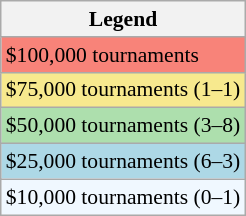<table class=wikitable style="font-size:90%">
<tr>
<th>Legend</th>
</tr>
<tr style="background:#f88379;">
<td>$100,000 tournaments</td>
</tr>
<tr style="background:#f7e98e;">
<td>$75,000 tournaments (1–1)</td>
</tr>
<tr style="background:#addfad;">
<td>$50,000 tournaments (3–8)</td>
</tr>
<tr style="background:lightblue;">
<td>$25,000 tournaments (6–3)</td>
</tr>
<tr style="background:#f0f8ff;">
<td>$10,000 tournaments (0–1)</td>
</tr>
</table>
